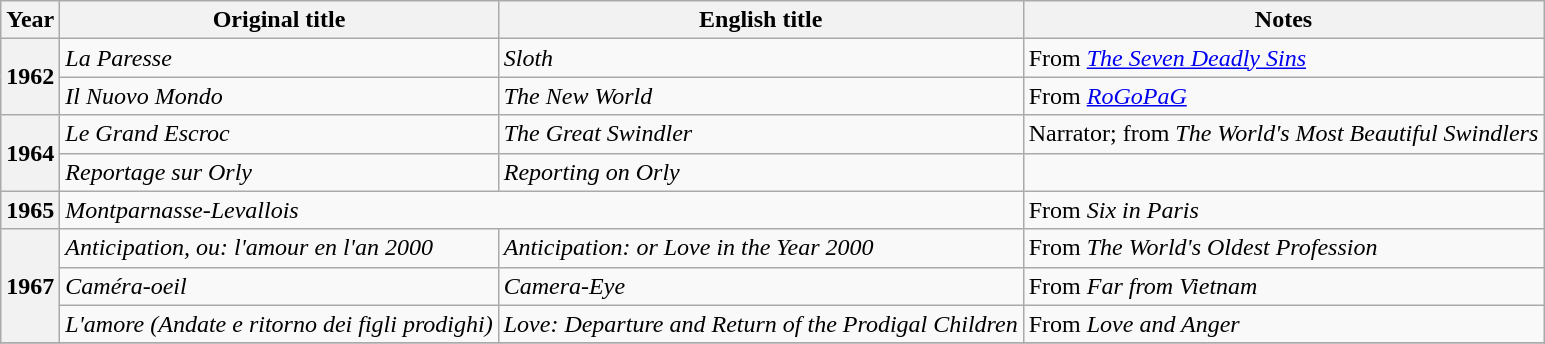<table class="wikitable sortable plainrowheaders">
<tr>
<th>Year</th>
<th scope="col">Original title</th>
<th>English title</th>
<th scope="col" class="unsortable">Notes</th>
</tr>
<tr>
<th rowspan="2">1962</th>
<td><em>La Paresse</em></td>
<td><em>Sloth</em></td>
<td>From <em><a href='#'>The Seven Deadly Sins</a></em></td>
</tr>
<tr>
<td scope="row"><em>Il Nuovo Mondo</em></td>
<td><em>The New World</em></td>
<td>From <em><a href='#'>RoGoPaG</a></em></td>
</tr>
<tr>
<th rowspan="2">1964</th>
<td scope="row"><em>Le Grand Escroc</em></td>
<td><em>The Great Swindler</em></td>
<td>Narrator; from <em>The World's Most Beautiful Swindlers</em></td>
</tr>
<tr>
<td scope="row"><em>Reportage sur Orly</em></td>
<td><em>Reporting on Orly</em></td>
<td></td>
</tr>
<tr>
<th>1965</th>
<td colspan="2" scope="row"><em>Montparnasse-Levallois</em></td>
<td>From <em>Six in Paris</em></td>
</tr>
<tr>
<th rowspan="3">1967</th>
<td scope="row"><em>Anticipation, ou: l'amour en l'an 2000</em></td>
<td><em>Anticipation: or Love in the Year 2000</em></td>
<td>From <em>The World's Oldest Profession</em></td>
</tr>
<tr>
<td scope="row"><em>Caméra-oeil</em></td>
<td><em>Camera-Eye</em></td>
<td>From <em>Far from Vietnam</em></td>
</tr>
<tr>
<td scope="row"><em>L'amore (Andate e ritorno dei figli prodighi)</em></td>
<td><em>Love: Departure and Return of the Prodigal Children</em></td>
<td>From <em>Love and Anger</em></td>
</tr>
<tr>
</tr>
</table>
